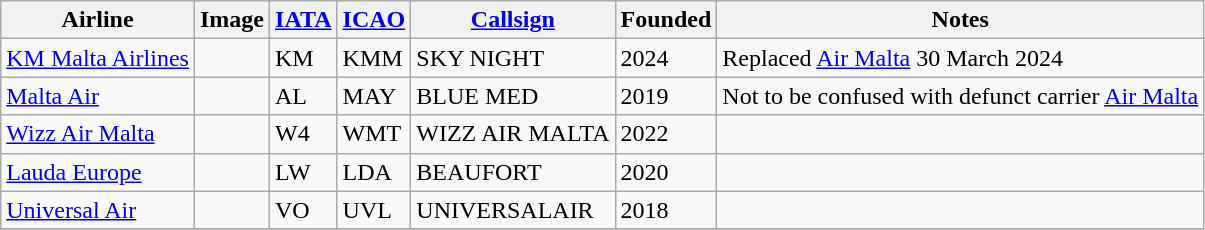<table class="wikitable sortable">
<tr valign="middle">
<th>Airline</th>
<th>Image</th>
<th><a href='#'>IATA</a></th>
<th><a href='#'>ICAO</a></th>
<th><a href='#'>Callsign</a></th>
<th>Founded</th>
<th>Notes</th>
</tr>
<tr>
<td><a href='#'>KM Malta Airlines</a></td>
<td></td>
<td>KM</td>
<td>KMM</td>
<td>SKY NIGHT</td>
<td>2024</td>
<td>Replaced <a href='#'>Air Malta</a> 30 March 2024</td>
</tr>
<tr>
<td><a href='#'>Malta Air</a></td>
<td></td>
<td>AL</td>
<td>MAY</td>
<td>BLUE MED</td>
<td>2019</td>
<td>Not to be confused with defunct carrier <a href='#'>Air Malta</a></td>
</tr>
<tr>
<td><a href='#'>Wizz Air Malta</a></td>
<td></td>
<td>W4</td>
<td>WMT</td>
<td>WIZZ AIR MALTA</td>
<td>2022</td>
<td></td>
</tr>
<tr>
<td><a href='#'>Lauda Europe</a></td>
<td></td>
<td>LW</td>
<td>LDA</td>
<td>BEAUFORT</td>
<td>2020</td>
<td></td>
</tr>
<tr>
<td><a href='#'>Universal Air</a></td>
<td></td>
<td>VO</td>
<td>UVL</td>
<td>UNIVERSALAIR</td>
<td>2018</td>
<td></td>
</tr>
<tr>
</tr>
</table>
